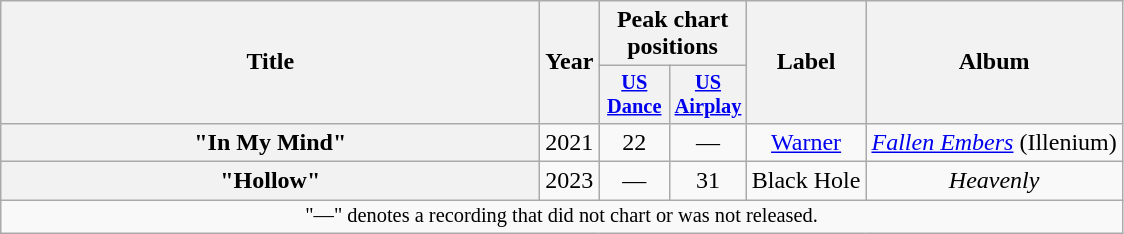<table class="wikitable plainrowheaders" style="text-align:center;">
<tr>
<th scope="col" rowspan="2" style="width:22em;">Title</th>
<th scope="col" rowspan="2" style="width:1em;">Year</th>
<th colspan="2" scope="col">Peak chart positions</th>
<th scope="col" rowspan="2">Label</th>
<th scope="col" rowspan="2">Album</th>
</tr>
<tr>
<th scope="col" style="width:3em;font-size:85%;"><a href='#'>US<br>Dance</a><br></th>
<th scope="col" style="width:3em;font-size:85%;"><a href='#'>US<br>Airplay</a><br></th>
</tr>
<tr>
<th scope="row">"In My Mind"<br></th>
<td>2021</td>
<td>22</td>
<td>—</td>
<td><a href='#'>Warner</a></td>
<td><em><a href='#'>Fallen Embers</a></em> (Illenium)</td>
</tr>
<tr>
<th scope="row">"Hollow" <br></th>
<td>2023</td>
<td>—</td>
<td>31</td>
<td>Black Hole</td>
<td><em>Heavenly</em></td>
</tr>
<tr>
<td colspan="6" style="font-size:85%">"—" denotes a recording that did not chart or was not released.</td>
</tr>
</table>
